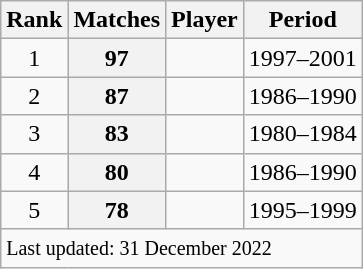<table class="wikitable plainrowheaders sortable">
<tr>
<th scope=col>Rank</th>
<th scope=col>Matches</th>
<th scope=col>Player</th>
<th scope=col>Period</th>
</tr>
<tr>
<td align=center>1</td>
<th scope=row style=text-align:center;>97</th>
<td></td>
<td>1997–2001</td>
</tr>
<tr>
<td align=center>2</td>
<th scope=row style=text-align:center;>87</th>
<td></td>
<td>1986–1990</td>
</tr>
<tr>
<td align=center>3</td>
<th scope=row style=text-align:center;>83</th>
<td></td>
<td>1980–1984</td>
</tr>
<tr>
<td align=center>4</td>
<th scope=row style=text-align:center;>80</th>
<td></td>
<td>1986–1990</td>
</tr>
<tr>
<td align=center>5</td>
<th scope=row style=text-align:center;>78</th>
<td></td>
<td>1995–1999</td>
</tr>
<tr class=sortbottom>
<td colspan=4><small>Last updated: 31 December 2022</small></td>
</tr>
</table>
